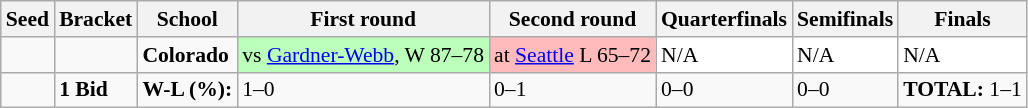<table class="sortable wikitable" style="white-space:nowrap; font-size:90%;">
<tr>
<th>Seed</th>
<th>Bracket</th>
<th>School</th>
<th>First round</th>
<th>Second round</th>
<th>Quarterfinals</th>
<th>Semifinals</th>
<th>Finals</th>
</tr>
<tr>
<td></td>
<td></td>
<td><strong>Colorado</strong></td>
<td style="background:#bfb;">vs <a href='#'>Gardner-Webb</a>, W 87–78</td>
<td style="background:#fbb;">at <a href='#'>Seattle</a> L 65–72</td>
<td style="background:#fff;">N/A</td>
<td style="background:#fff;">N/A</td>
<td style="background:#fff;">N/A</td>
</tr>
<tr>
<td></td>
<td><strong>1 Bid</strong></td>
<td><strong>W-L (%):</strong></td>
<td>1–0 </td>
<td>0–1 </td>
<td>0–0 </td>
<td>0–0 </td>
<td><strong>TOTAL:</strong> 1–1 </td>
</tr>
</table>
